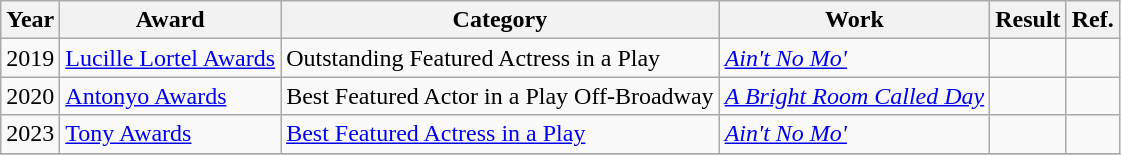<table class="wikitable">
<tr>
<th>Year</th>
<th>Award</th>
<th>Category</th>
<th>Work</th>
<th>Result</th>
<th>Ref.</th>
</tr>
<tr>
<td>2019</td>
<td><a href='#'>Lucille Lortel Awards</a></td>
<td>Outstanding Featured Actress in a Play</td>
<td><em><a href='#'>Ain't No Mo'</a></em></td>
<td></td>
<td></td>
</tr>
<tr>
<td>2020</td>
<td><a href='#'>Antonyo Awards</a></td>
<td>Best Featured Actor in a Play Off-Broadway</td>
<td><em><a href='#'>A Bright Room Called Day</a></em></td>
<td></td>
<td></td>
</tr>
<tr>
<td>2023</td>
<td><a href='#'>Tony Awards</a></td>
<td><a href='#'>Best Featured Actress in a Play</a></td>
<td><em><a href='#'>Ain't No Mo'</a></em></td>
<td></td>
<td></td>
</tr>
<tr>
</tr>
</table>
